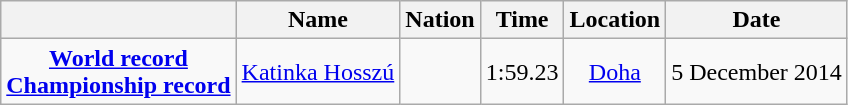<table class=wikitable style=text-align:center>
<tr>
<th></th>
<th>Name</th>
<th>Nation</th>
<th>Time</th>
<th>Location</th>
<th>Date</th>
</tr>
<tr>
<td><strong><a href='#'>World record</a><br><a href='#'>Championship record</a></strong></td>
<td align=left><a href='#'>Katinka Hosszú</a></td>
<td align=left></td>
<td align=left>1:59.23</td>
<td><a href='#'>Doha</a></td>
<td>5 December 2014</td>
</tr>
</table>
